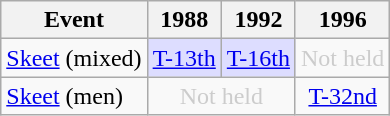<table class="wikitable" style="text-align: center">
<tr>
<th>Event</th>
<th>1988</th>
<th>1992</th>
<th>1996</th>
</tr>
<tr>
<td align=left><a href='#'>Skeet</a> (mixed)</td>
<td style="background: #ddddff"><a href='#'>T-13th</a></td>
<td style="background: #ddddff"><a href='#'>T-16th</a></td>
<td colspan=1 style="color: #cccccc">Not held</td>
</tr>
<tr>
<td align=left><a href='#'>Skeet</a> (men)</td>
<td colspan=2 style="color: #cccccc">Not held</td>
<td><a href='#'>T-32nd</a></td>
</tr>
</table>
